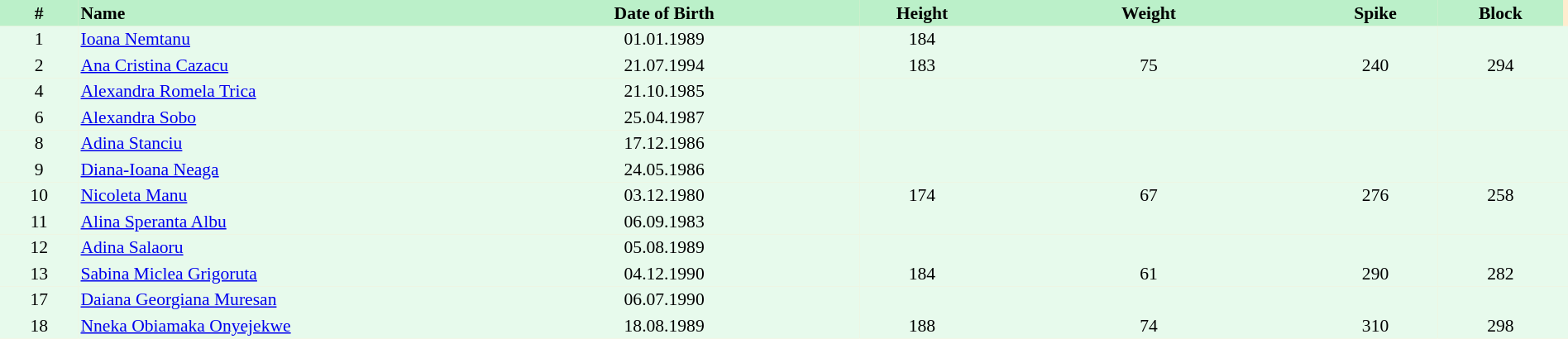<table border=0 cellpadding=2 cellspacing=0  |- bgcolor=#FFECCE style="text-align:center; font-size:90%;" width=100%>
<tr bgcolor=#BBF0C9>
<th width=5%>#</th>
<th width=25% align=left>Name</th>
<th width=25%>Date of Birth</th>
<th width=8%>Height</th>
<th width=21%>Weight</th>
<th width=8%>Spike</th>
<th width=8%>Block</th>
</tr>
<tr bgcolor=#E7FAEC>
<td>1</td>
<td align=left><a href='#'>Ioana Nemtanu</a></td>
<td>01.01.1989</td>
<td>184</td>
<td></td>
<td></td>
<td></td>
<td></td>
</tr>
<tr bgcolor=#E7FAEC>
<td>2</td>
<td align=left><a href='#'>Ana Cristina Cazacu</a></td>
<td>21.07.1994</td>
<td>183</td>
<td>75</td>
<td>240</td>
<td>294</td>
<td></td>
</tr>
<tr bgcolor=#E7FAEC>
<td>4</td>
<td align=left><a href='#'>Alexandra Romela Trica</a></td>
<td>21.10.1985</td>
<td></td>
<td></td>
<td></td>
<td></td>
<td></td>
</tr>
<tr bgcolor=#E7FAEC>
<td>6</td>
<td align=left><a href='#'>Alexandra Sobo</a></td>
<td>25.04.1987</td>
<td></td>
<td></td>
<td></td>
<td></td>
<td></td>
</tr>
<tr bgcolor=#E7FAEC>
<td>8</td>
<td align=left><a href='#'>Adina Stanciu</a></td>
<td>17.12.1986</td>
<td></td>
<td></td>
<td></td>
<td></td>
<td></td>
</tr>
<tr bgcolor=#E7FAEC>
<td>9</td>
<td align=left><a href='#'>Diana-Ioana Neaga</a></td>
<td>24.05.1986</td>
<td></td>
<td></td>
<td></td>
<td></td>
<td></td>
</tr>
<tr bgcolor=#E7FAEC>
<td>10</td>
<td align=left><a href='#'>Nicoleta Manu</a></td>
<td>03.12.1980</td>
<td>174</td>
<td>67</td>
<td>276</td>
<td>258</td>
<td></td>
</tr>
<tr bgcolor=#E7FAEC>
<td>11</td>
<td align=left><a href='#'>Alina Speranta Albu</a></td>
<td>06.09.1983</td>
<td></td>
<td></td>
<td></td>
<td></td>
<td></td>
</tr>
<tr bgcolor=#E7FAEC>
<td>12</td>
<td align=left><a href='#'>Adina Salaoru</a></td>
<td>05.08.1989</td>
<td></td>
<td></td>
<td></td>
<td></td>
<td></td>
</tr>
<tr bgcolor=#E7FAEC>
<td>13</td>
<td align=left><a href='#'>Sabina Miclea Grigoruta</a></td>
<td>04.12.1990</td>
<td>184</td>
<td>61</td>
<td>290</td>
<td>282</td>
<td></td>
</tr>
<tr bgcolor=#E7FAEC>
<td>17</td>
<td align=left><a href='#'>Daiana Georgiana Muresan</a></td>
<td>06.07.1990</td>
<td></td>
<td></td>
<td></td>
<td></td>
<td></td>
</tr>
<tr bgcolor=#E7FAEC>
<td>18</td>
<td align=left><a href='#'>Nneka Obiamaka Onyejekwe</a></td>
<td>18.08.1989</td>
<td>188</td>
<td>74</td>
<td>310</td>
<td>298</td>
<td></td>
</tr>
</table>
